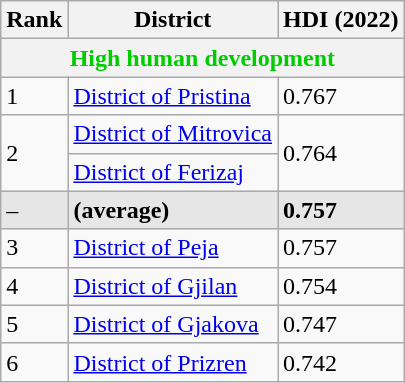<table class="wikitable sortable">
<tr>
<th>Rank</th>
<th>District</th>
<th>HDI (2022)</th>
</tr>
<tr>
<th colspan="3" style="color:#0c0;">High human development</th>
</tr>
<tr>
<td>1</td>
<td><a href='#'>District of Pristina</a></td>
<td>0.767</td>
</tr>
<tr>
<td rowspan="2">2</td>
<td><a href='#'>District of Mitrovica</a></td>
<td rowspan="2">0.764</td>
</tr>
<tr>
<td><a href='#'>District of Ferizaj</a></td>
</tr>
<tr style="background:#e6e6e6">
<td>–</td>
<td> <strong>(average)</strong></td>
<td><strong>0.757</strong></td>
</tr>
<tr>
<td>3</td>
<td><a href='#'>District of Peja</a></td>
<td>0.757</td>
</tr>
<tr>
<td>4</td>
<td><a href='#'>District of Gjilan</a></td>
<td>0.754</td>
</tr>
<tr>
<td>5</td>
<td><a href='#'>District of Gjakova</a></td>
<td>0.747</td>
</tr>
<tr>
<td>6</td>
<td><a href='#'>District of Prizren</a></td>
<td>0.742</td>
</tr>
</table>
